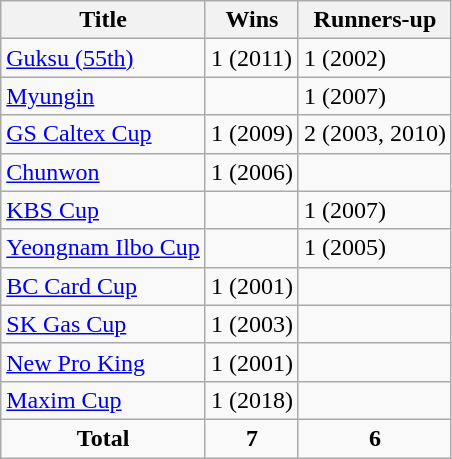<table class="wikitable">
<tr>
<th>Title</th>
<th>Wins</th>
<th>Runners-up</th>
</tr>
<tr>
<td><a href='#'>Guksu (55th)</a></td>
<td>1 (2011)</td>
<td>1 (2002)</td>
</tr>
<tr>
<td><a href='#'>Myungin</a></td>
<td></td>
<td>1 (2007)</td>
</tr>
<tr>
<td><a href='#'>GS Caltex Cup</a></td>
<td>1 (2009)</td>
<td>2 (2003, 2010)</td>
</tr>
<tr>
<td><a href='#'>Chunwon</a></td>
<td>1 (2006)</td>
<td></td>
</tr>
<tr>
<td><a href='#'>KBS Cup</a></td>
<td></td>
<td>1 (2007)</td>
</tr>
<tr>
<td><a href='#'>Yeongnam Ilbo Cup</a></td>
<td></td>
<td>1 (2005)</td>
</tr>
<tr>
<td><a href='#'>BC Card Cup</a></td>
<td>1 (2001)</td>
<td></td>
</tr>
<tr>
<td><a href='#'>SK Gas Cup</a></td>
<td>1 (2003)</td>
<td></td>
</tr>
<tr>
<td><a href='#'>New Pro King</a></td>
<td>1 (2001)</td>
<td></td>
</tr>
<tr>
<td><a href='#'>Maxim Cup</a></td>
<td>1 (2018)</td>
<td></td>
</tr>
<tr align="center">
<td><strong>Total</strong></td>
<td><strong>7</strong></td>
<td><strong>6</strong></td>
</tr>
</table>
